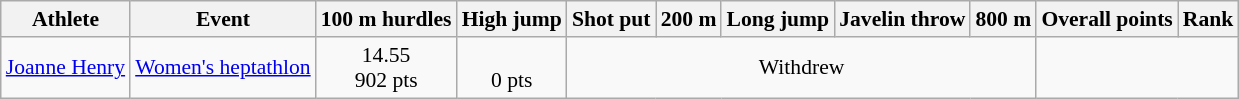<table class=wikitable style="font-size:90%">
<tr>
<th>Athlete</th>
<th>Event</th>
<th>100 m hurdles</th>
<th>High jump</th>
<th>Shot put</th>
<th>200 m</th>
<th>Long jump</th>
<th>Javelin throw</th>
<th>800 m</th>
<th>Overall points</th>
<th>Rank</th>
</tr>
<tr align=center>
<td align=left><a href='#'>Joanne Henry</a></td>
<td align=left><a href='#'>Women's heptathlon</a></td>
<td>14.55<br>902 pts</td>
<td><br>0 pts</td>
<td colspan=5>Withdrew</td>
<td colspan=2></td>
</tr>
</table>
